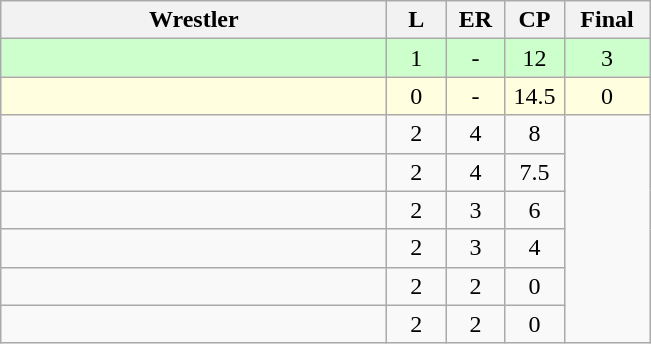<table class="wikitable" style="text-align: center;" |>
<tr>
<th width="250">Wrestler</th>
<th width="32">L</th>
<th width="32">ER</th>
<th width="32">CP</th>
<th width="50">Final</th>
</tr>
<tr bgcolor="ccffcc">
<td style="text-align:left;"></td>
<td>1</td>
<td>-</td>
<td>12</td>
<td>3</td>
</tr>
<tr bgcolor="lightyellow">
<td style="text-align:left;"></td>
<td>0</td>
<td>-</td>
<td>14.5</td>
<td>0</td>
</tr>
<tr>
<td style="text-align:left;"></td>
<td>2</td>
<td>4</td>
<td>8</td>
</tr>
<tr>
<td style="text-align:left;"></td>
<td>2</td>
<td>4</td>
<td>7.5</td>
</tr>
<tr>
<td style="text-align:left;"></td>
<td>2</td>
<td>3</td>
<td>6</td>
</tr>
<tr>
<td style="text-align:left;"></td>
<td>2</td>
<td>3</td>
<td>4</td>
</tr>
<tr>
<td style="text-align:left;"></td>
<td>2</td>
<td>2</td>
<td>0</td>
</tr>
<tr>
<td style="text-align:left;"></td>
<td>2</td>
<td>2</td>
<td>0</td>
</tr>
</table>
